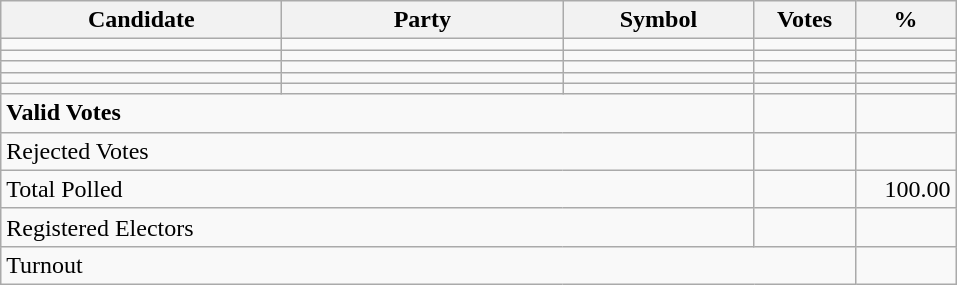<table class="wikitable" border="1" style="text-align:right;">
<tr>
<th align=left width="180">Candidate</th>
<th align=left width="180">Party</th>
<th align=left width="120">Symbol</th>
<th align=left width="60">Votes</th>
<th align=left width="60">%</th>
</tr>
<tr>
<td align=left></td>
<td align=left></td>
<td align=left></td>
<td align=right></td>
<td align=right></td>
</tr>
<tr>
<td align=left></td>
<td align=left></td>
<td align=left></td>
<td align=right></td>
<td align=right></td>
</tr>
<tr>
<td align=left></td>
<td align=left></td>
<td align=left></td>
<td align=right></td>
<td align=right></td>
</tr>
<tr>
<td align=left></td>
<td align=left></td>
<td align=left></td>
<td align=right></td>
<td align=right></td>
</tr>
<tr>
<td align=left></td>
<td align=left></td>
<td align=left></td>
<td align=right></td>
<td align=right></td>
</tr>
<tr>
<td align=left colspan=3><strong>Valid Votes</strong></td>
<td align=right><strong> </strong></td>
<td align=right><strong> </strong></td>
</tr>
<tr>
<td align=left colspan=3>Rejected Votes</td>
<td align=right></td>
<td align=right></td>
</tr>
<tr>
<td align=left colspan=3>Total Polled</td>
<td align=right></td>
<td align=right>100.00</td>
</tr>
<tr>
<td align=left colspan=3>Registered Electors</td>
<td align=right></td>
<td></td>
</tr>
<tr>
<td align=left colspan=4>Turnout</td>
<td align=right></td>
</tr>
</table>
